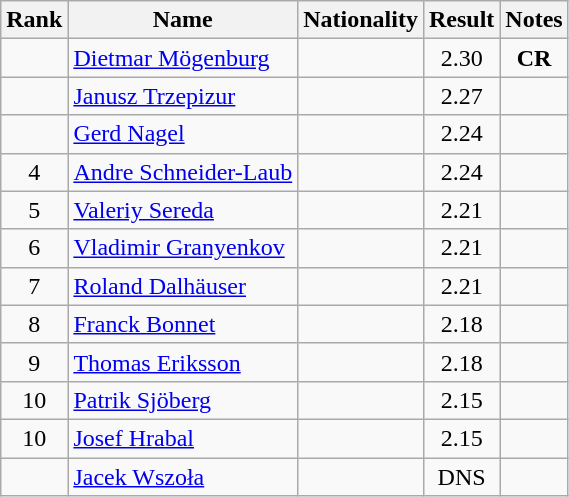<table class="wikitable sortable" style="text-align:center">
<tr>
<th>Rank</th>
<th>Name</th>
<th>Nationality</th>
<th>Result</th>
<th>Notes</th>
</tr>
<tr>
<td></td>
<td align=left><a href='#'>Dietmar Mögenburg</a></td>
<td align=left></td>
<td>2.30</td>
<td><strong>CR</strong></td>
</tr>
<tr>
<td></td>
<td align=left><a href='#'>Janusz Trzepizur</a></td>
<td align=left></td>
<td>2.27</td>
<td></td>
</tr>
<tr>
<td></td>
<td align=left><a href='#'>Gerd Nagel</a></td>
<td align=left></td>
<td>2.24</td>
<td></td>
</tr>
<tr>
<td>4</td>
<td align=left><a href='#'>Andre Schneider-Laub</a></td>
<td align=left></td>
<td>2.24</td>
<td></td>
</tr>
<tr>
<td>5</td>
<td align=left><a href='#'>Valeriy Sereda</a></td>
<td align=left></td>
<td>2.21</td>
<td></td>
</tr>
<tr>
<td>6</td>
<td align=left><a href='#'>Vladimir Granyenkov</a></td>
<td align=left></td>
<td>2.21</td>
<td></td>
</tr>
<tr>
<td>7</td>
<td align=left><a href='#'>Roland Dalhäuser</a></td>
<td align=left></td>
<td>2.21</td>
<td></td>
</tr>
<tr>
<td>8</td>
<td align=left><a href='#'>Franck Bonnet</a></td>
<td align=left></td>
<td>2.18</td>
<td></td>
</tr>
<tr>
<td>9</td>
<td align=left><a href='#'>Thomas Eriksson</a></td>
<td align=left></td>
<td>2.18</td>
<td></td>
</tr>
<tr>
<td>10</td>
<td align=left><a href='#'>Patrik Sjöberg</a></td>
<td align=left></td>
<td>2.15</td>
<td></td>
</tr>
<tr>
<td>10</td>
<td align=left><a href='#'>Josef Hrabal</a></td>
<td align=left></td>
<td>2.15</td>
<td></td>
</tr>
<tr>
<td></td>
<td align=left><a href='#'>Jacek Wszoła</a></td>
<td align=left></td>
<td>DNS</td>
<td></td>
</tr>
</table>
